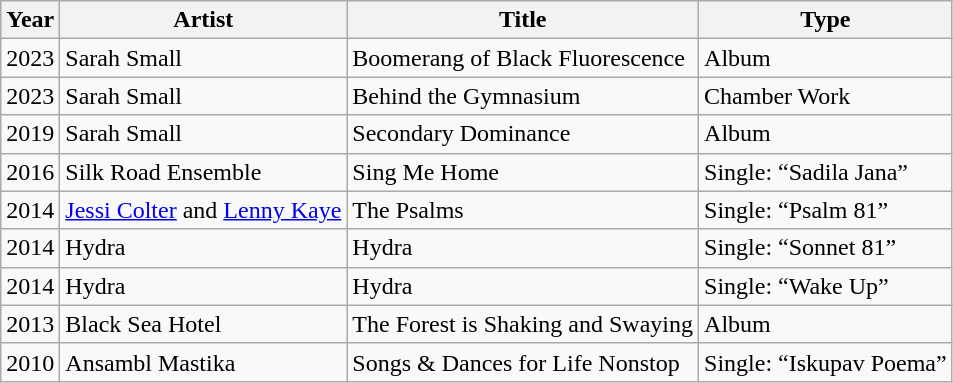<table class="wikitable">
<tr>
<th>Year</th>
<th>Artist</th>
<th>Title</th>
<th>Type</th>
</tr>
<tr>
<td>2023</td>
<td>Sarah Small</td>
<td>Boomerang of Black Fluorescence</td>
<td>Album</td>
</tr>
<tr>
<td>2023</td>
<td>Sarah Small</td>
<td>Behind the Gymnasium</td>
<td>Chamber Work</td>
</tr>
<tr>
<td>2019</td>
<td>Sarah Small</td>
<td>Secondary Dominance</td>
<td>Album</td>
</tr>
<tr>
<td>2016</td>
<td>Silk Road Ensemble</td>
<td>Sing Me Home</td>
<td>Single: “Sadila Jana”</td>
</tr>
<tr>
<td>2014</td>
<td><a href='#'>Jessi Colter</a> and <a href='#'>Lenny Kaye</a></td>
<td>The Psalms</td>
<td>Single: “Psalm 81”</td>
</tr>
<tr>
<td>2014</td>
<td>Hydra</td>
<td>Hydra</td>
<td>Single: “Sonnet 81”</td>
</tr>
<tr>
<td>2014</td>
<td>Hydra</td>
<td>Hydra</td>
<td>Single: “Wake Up”</td>
</tr>
<tr>
<td>2013</td>
<td>Black Sea Hotel</td>
<td>The Forest is Shaking and Swaying</td>
<td>Album</td>
</tr>
<tr>
<td>2010</td>
<td>Ansambl Mastika</td>
<td>Songs & Dances for Life Nonstop</td>
<td>Single: “Iskupav Poema”</td>
</tr>
</table>
